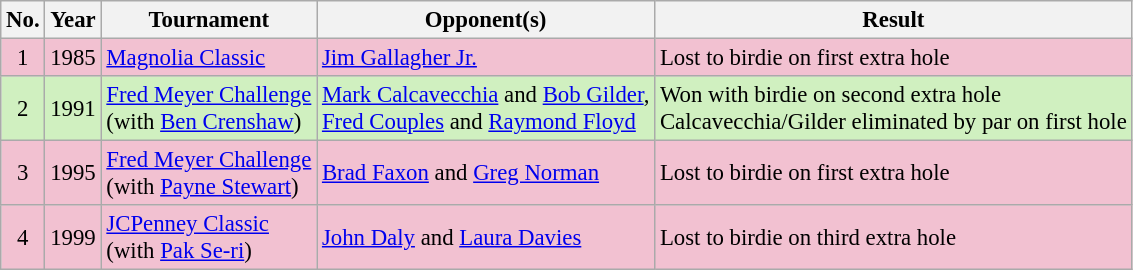<table class="wikitable" style="font-size:95%;">
<tr>
<th>No.</th>
<th>Year</th>
<th>Tournament</th>
<th>Opponent(s)</th>
<th>Result</th>
</tr>
<tr style="background:#F2C1D1;">
<td align=center>1</td>
<td>1985</td>
<td><a href='#'>Magnolia Classic</a></td>
<td> <a href='#'>Jim Gallagher Jr.</a></td>
<td>Lost to birdie on first extra hole</td>
</tr>
<tr style="background:#D0F0C0;">
<td align=center>2</td>
<td>1991</td>
<td><a href='#'>Fred Meyer Challenge</a><br>(with  <a href='#'>Ben Crenshaw</a>)</td>
<td> <a href='#'>Mark Calcavecchia</a> and  <a href='#'>Bob Gilder</a>,<br> <a href='#'>Fred Couples</a> and  <a href='#'>Raymond Floyd</a></td>
<td>Won with birdie on second extra hole<br>Calcavecchia/Gilder eliminated by par on first hole</td>
</tr>
<tr style="background:#F2C1D1;">
<td align=center>3</td>
<td>1995</td>
<td><a href='#'>Fred Meyer Challenge</a><br>(with  <a href='#'>Payne Stewart</a>)</td>
<td> <a href='#'>Brad Faxon</a> and  <a href='#'>Greg Norman</a></td>
<td>Lost to birdie on first extra hole</td>
</tr>
<tr style="background:#F2C1D1;">
<td align=center>4</td>
<td>1999</td>
<td><a href='#'>JCPenney Classic</a><br>(with  <a href='#'>Pak Se-ri</a>)</td>
<td> <a href='#'>John Daly</a> and  <a href='#'>Laura Davies</a></td>
<td>Lost to birdie on third extra hole</td>
</tr>
</table>
